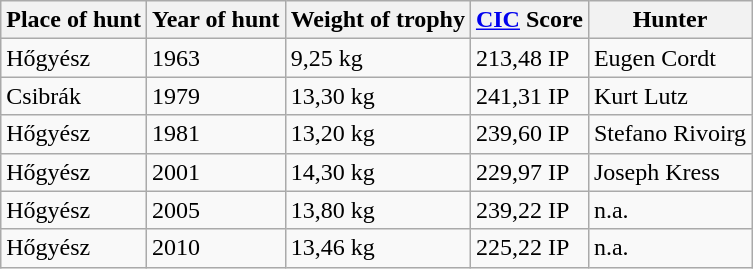<table class="wikitable">
<tr>
<th>Place of hunt</th>
<th>Year of hunt</th>
<th>Weight of trophy</th>
<th><a href='#'>CIC</a> Score</th>
<th>Hunter</th>
</tr>
<tr>
<td>Hőgyész</td>
<td>1963</td>
<td>9,25 kg</td>
<td>213,48 IP</td>
<td>Eugen Cordt</td>
</tr>
<tr>
<td>Csibrák</td>
<td>1979</td>
<td>13,30 kg</td>
<td>241,31 IP</td>
<td>Kurt Lutz</td>
</tr>
<tr>
<td>Hőgyész</td>
<td>1981</td>
<td>13,20 kg</td>
<td>239,60 IP</td>
<td>Stefano Rivoirg</td>
</tr>
<tr>
<td>Hőgyész</td>
<td>2001</td>
<td>14,30 kg</td>
<td>229,97 IP</td>
<td>Joseph Kress</td>
</tr>
<tr>
<td>Hőgyész</td>
<td>2005</td>
<td>13,80 kg</td>
<td>239,22 IP</td>
<td>n.a.</td>
</tr>
<tr>
<td>Hőgyész</td>
<td>2010</td>
<td>13,46 kg</td>
<td>225,22 IP</td>
<td>n.a.</td>
</tr>
</table>
